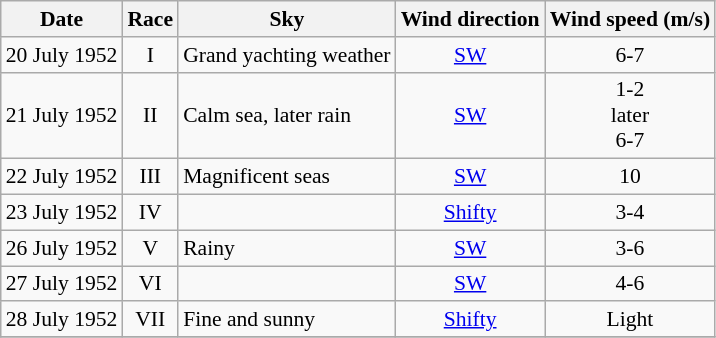<table class="wikitable" style="text-align:right; font-size:90%">
<tr>
<th>Date</th>
<th>Race</th>
<th>Sky</th>
<th>Wind direction</th>
<th>Wind speed (m/s)</th>
</tr>
<tr>
<td>20 July 1952</td>
<td align=center>I</td>
<td align=left>Grand yachting weather</td>
<td align=center><a href='#'>SW</a></td>
<td align=center>6-7</td>
</tr>
<tr>
<td>21 July 1952</td>
<td align=center>II</td>
<td align=left>Calm sea, later rain</td>
<td align=center><a href='#'>SW</a></td>
<td align=center>1-2<br>later<br>6-7</td>
</tr>
<tr>
<td>22 July 1952</td>
<td align=center>III</td>
<td align=left>Magnificent seas</td>
<td align=center><a href='#'>SW</a></td>
<td align=center>10</td>
</tr>
<tr>
<td>23 July 1952</td>
<td align=center>IV</td>
<td align=left></td>
<td align=center><a href='#'>Shifty</a></td>
<td align=center>3-4</td>
</tr>
<tr>
<td>26 July 1952</td>
<td align=center>V</td>
<td align=left>Rainy</td>
<td align=center><a href='#'>SW</a></td>
<td align=center>3-6</td>
</tr>
<tr>
<td>27 July 1952</td>
<td align=center>VI</td>
<td align=left></td>
<td align=center><a href='#'>SW</a></td>
<td align=center>4-6</td>
</tr>
<tr>
<td>28 July 1952</td>
<td align=center>VII</td>
<td align=left>Fine and sunny</td>
<td align=center><a href='#'>Shifty</a></td>
<td align=center>Light</td>
</tr>
<tr>
</tr>
</table>
